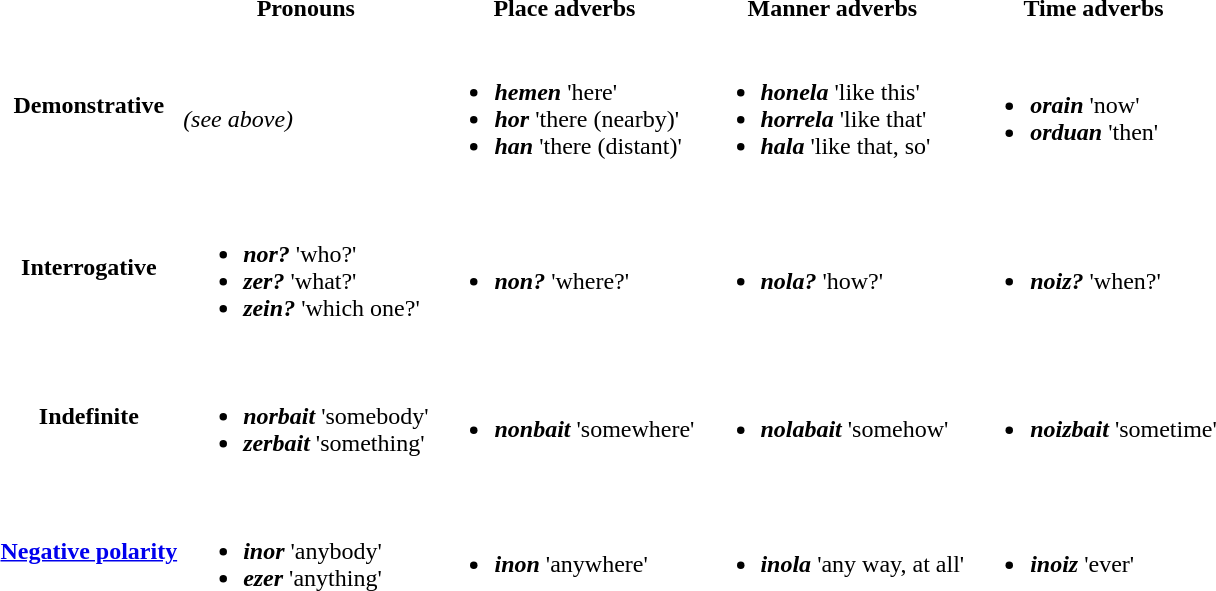<table>
<tr>
<th></th>
<th align="center">Pronouns</th>
<th align="center">Place adverbs</th>
<th align="center">Manner adverbs</th>
<th align="center">Time adverbs</th>
</tr>
<tr>
<th align="center">Demonstrative</th>
<td><br><em>(see above)</em></td>
<td><br><ul><li><strong><em>hemen</em></strong> 'here'</li><li><strong><em>hor</em></strong> 'there (nearby)'</li><li><strong><em>han</em></strong> 'there (distant)'</li></ul></td>
<td><br><ul><li><strong><em>honela</em></strong> 'like this'</li><li><strong><em>horrela</em></strong> 'like that'</li><li><strong><em>hala</em></strong> 'like that, so'</li></ul></td>
<td><br><ul><li><strong><em>orain</em></strong> 'now'</li><li><strong><em>orduan</em></strong> 'then'</li></ul></td>
</tr>
<tr>
<th align="center">Interrogative</th>
<td><br><ul><li><strong><em>nor?</em></strong> 'who?'</li><li><strong><em>zer?</em></strong> 'what?'</li><li><strong><em>zein?</em></strong> 'which one?'</li></ul></td>
<td><br><ul><li><strong><em>non?</em></strong> 'where?'</li></ul></td>
<td><br><ul><li><strong><em>nola?</em></strong> 'how?'</li></ul></td>
<td><br><ul><li><strong><em>noiz?</em></strong> 'when?'</li></ul></td>
</tr>
<tr>
<th align="center">Indefinite</th>
<td><br><ul><li><strong><em>norbait</em></strong> 'somebody'</li><li><strong><em>zerbait</em></strong> 'something'</li></ul></td>
<td><br><ul><li><strong><em>nonbait</em></strong> 'somewhere'</li></ul></td>
<td><br><ul><li><strong><em>nolabait</em></strong> 'somehow'</li></ul></td>
<td><br><ul><li><strong><em>noizbait</em></strong> 'sometime'</li></ul></td>
</tr>
<tr>
<th align="center"><a href='#'>Negative polarity</a></th>
<td><br><ul><li><strong><em>inor</em></strong> 'anybody'</li><li><strong><em>ezer</em></strong> 'anything'</li></ul></td>
<td><br><ul><li><strong><em>inon</em></strong> 'anywhere'</li></ul></td>
<td><br><ul><li><strong><em>inola</em></strong> 'any way, at all'</li></ul></td>
<td><br><ul><li><strong><em>inoiz</em></strong> 'ever'</li></ul></td>
</tr>
</table>
